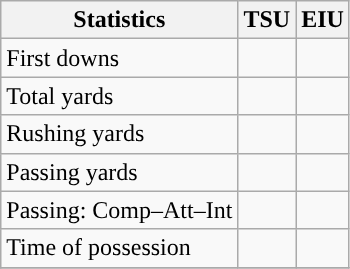<table class="wikitable" style="float: left;">
<tr>
<th>Statistics</th>
<th>TSU</th>
<th>EIU</th>
</tr>
<tr>
<td>First downs</td>
<td></td>
<td></td>
</tr>
<tr>
<td>Total yards</td>
<td></td>
<td></td>
</tr>
<tr>
<td>Rushing yards</td>
<td></td>
<td></td>
</tr>
<tr>
<td>Passing yards</td>
<td></td>
<td></td>
</tr>
<tr>
<td>Passing: Comp–Att–Int</td>
<td></td>
<td></td>
</tr>
<tr>
<td>Time of possession</td>
<td></td>
<td></td>
</tr>
<tr>
</tr>
</table>
